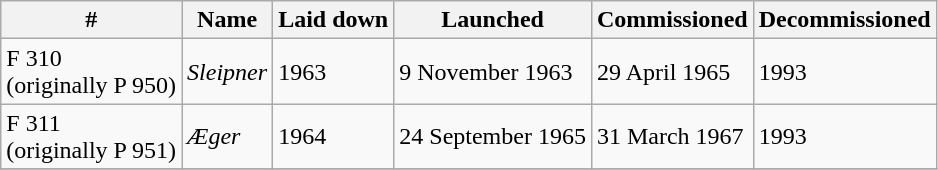<table class="wikitable">
<tr>
<th>#</th>
<th>Name</th>
<th>Laid down</th>
<th>Launched</th>
<th>Commissioned</th>
<th>Decommissioned</th>
</tr>
<tr>
<td>F 310<br>(originally P 950)</td>
<td><em>Sleipner</em></td>
<td>1963</td>
<td>9 November 1963</td>
<td>29 April 1965</td>
<td>1993</td>
</tr>
<tr>
<td>F 311<br>(originally P 951)</td>
<td><em>Æger</em></td>
<td>1964</td>
<td>24 September 1965</td>
<td>31 March 1967</td>
<td>1993</td>
</tr>
<tr>
</tr>
</table>
